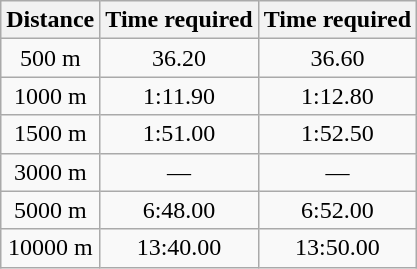<table class="wikitable" border="1" style="text-align:center">
<tr>
<th>Distance</th>
<th>Time required </th>
<th>Time required </th>
</tr>
<tr>
<td>500 m</td>
<td>36.20</td>
<td>36.60</td>
</tr>
<tr>
<td>1000 m</td>
<td>1:11.90</td>
<td>1:12.80</td>
</tr>
<tr>
<td>1500 m</td>
<td>1:51.00</td>
<td>1:52.50</td>
</tr>
<tr>
<td>3000 m</td>
<td>—</td>
<td>—</td>
</tr>
<tr>
<td>5000 m</td>
<td>6:48.00</td>
<td>6:52.00</td>
</tr>
<tr>
<td>10000 m</td>
<td>13:40.00 </td>
<td>13:50.00 </td>
</tr>
</table>
